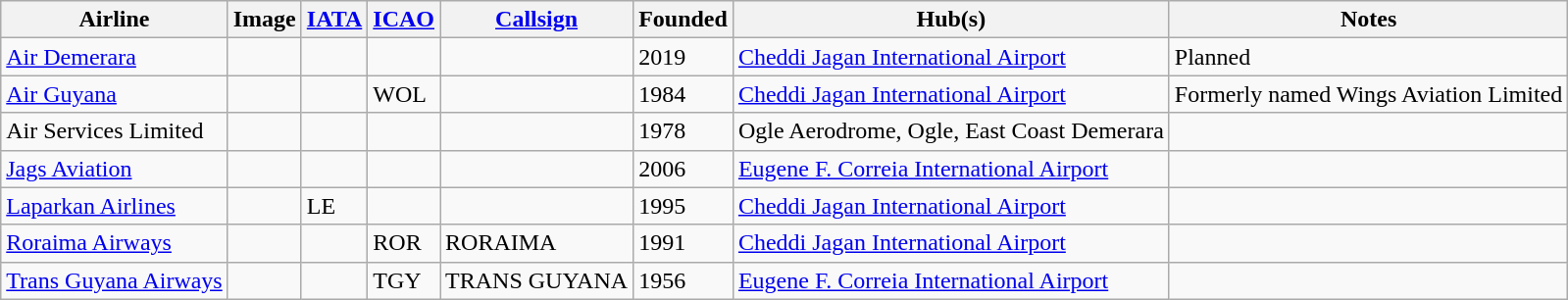<table class="wikitable sortable">
<tr>
<th>Airline</th>
<th>Image</th>
<th><a href='#'>IATA</a></th>
<th><a href='#'>ICAO</a></th>
<th><a href='#'>Callsign</a></th>
<th>Founded</th>
<th>Hub(s)</th>
<th>Notes</th>
</tr>
<tr>
<td><a href='#'>Air Demerara</a></td>
<td></td>
<td></td>
<td></td>
<td></td>
<td>2019</td>
<td><a href='#'>Cheddi Jagan International Airport</a></td>
<td>Planned</td>
</tr>
<tr>
<td><a href='#'>Air Guyana</a></td>
<td></td>
<td></td>
<td>WOL</td>
<td></td>
<td>1984</td>
<td><a href='#'>Cheddi Jagan International Airport</a></td>
<td>Formerly named Wings Aviation Limited</td>
</tr>
<tr>
<td>Air Services Limited</td>
<td></td>
<td></td>
<td></td>
<td></td>
<td>1978</td>
<td>Ogle Aerodrome, Ogle, East Coast Demerara</td>
<td></td>
</tr>
<tr>
<td><a href='#'>Jags Aviation</a></td>
<td></td>
<td></td>
<td></td>
<td></td>
<td>2006</td>
<td><a href='#'>Eugene F. Correia International Airport</a></td>
<td></td>
</tr>
<tr>
<td><a href='#'>Laparkan Airlines</a></td>
<td></td>
<td>LE</td>
<td></td>
<td></td>
<td>1995</td>
<td><a href='#'>Cheddi Jagan International Airport</a></td>
<td></td>
</tr>
<tr>
<td><a href='#'>Roraima Airways</a></td>
<td></td>
<td></td>
<td>ROR</td>
<td>RORAIMA</td>
<td>1991</td>
<td><a href='#'>Cheddi Jagan International Airport</a></td>
<td></td>
</tr>
<tr>
<td><a href='#'>Trans Guyana Airways</a></td>
<td></td>
<td></td>
<td>TGY</td>
<td>TRANS GUYANA</td>
<td>1956</td>
<td><a href='#'>Eugene F. Correia International Airport</a></td>
<td></td>
</tr>
</table>
